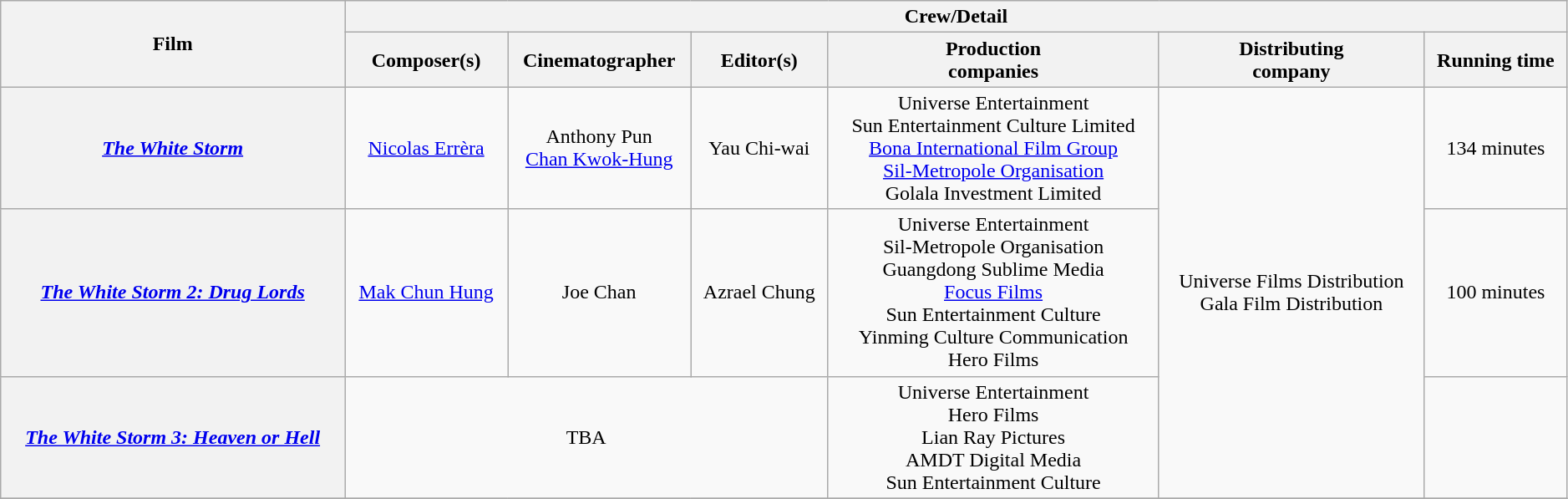<table class="wikitable sortable" style="text-align:center; width:99%;">
<tr>
<th rowspan="2">Film</th>
<th colspan="8">Crew/Detail</th>
</tr>
<tr>
<th>Composer(s)</th>
<th>Cinematographer</th>
<th>Editor(s)</th>
<th>Production<br>companies</th>
<th>Distributing<br>company</th>
<th>Running time</th>
</tr>
<tr>
<th><em><a href='#'>The White Storm</a></em></th>
<td><a href='#'>Nicolas Errèra</a></td>
<td>Anthony Pun<br><a href='#'>Chan Kwok-Hung</a></td>
<td>Yau Chi-wai</td>
<td>Universe Entertainment <br> Sun Entertainment Culture Limited <br> <a href='#'>Bona International Film Group</a> <br> <a href='#'>Sil-Metropole Organisation</a> <br> Golala Investment Limited</td>
<td rowspan="3">Universe Films Distribution <br>Gala Film Distribution </td>
<td>134 minutes</td>
</tr>
<tr>
<th><em><a href='#'>The White Storm 2: Drug Lords</a></em></th>
<td><a href='#'>Mak Chun Hung</a></td>
<td>Joe Chan</td>
<td>Azrael Chung</td>
<td>Universe Entertainment<br>Sil-Metropole Organisation<br>Guangdong Sublime Media<br><a href='#'>Focus Films</a><br>Sun Entertainment Culture<br>Yinming Culture Communication<br>Hero Films</td>
<td>100 minutes</td>
</tr>
<tr>
<th><em><a href='#'>The White Storm 3: Heaven or Hell</a></em></th>
<td colspan="3">TBA</td>
<td>Universe Entertainment<br>Hero Films<br>Lian Ray Pictures<br>AMDT Digital Media<br>Sun Entertainment Culture</td>
<td></td>
</tr>
<tr>
</tr>
</table>
